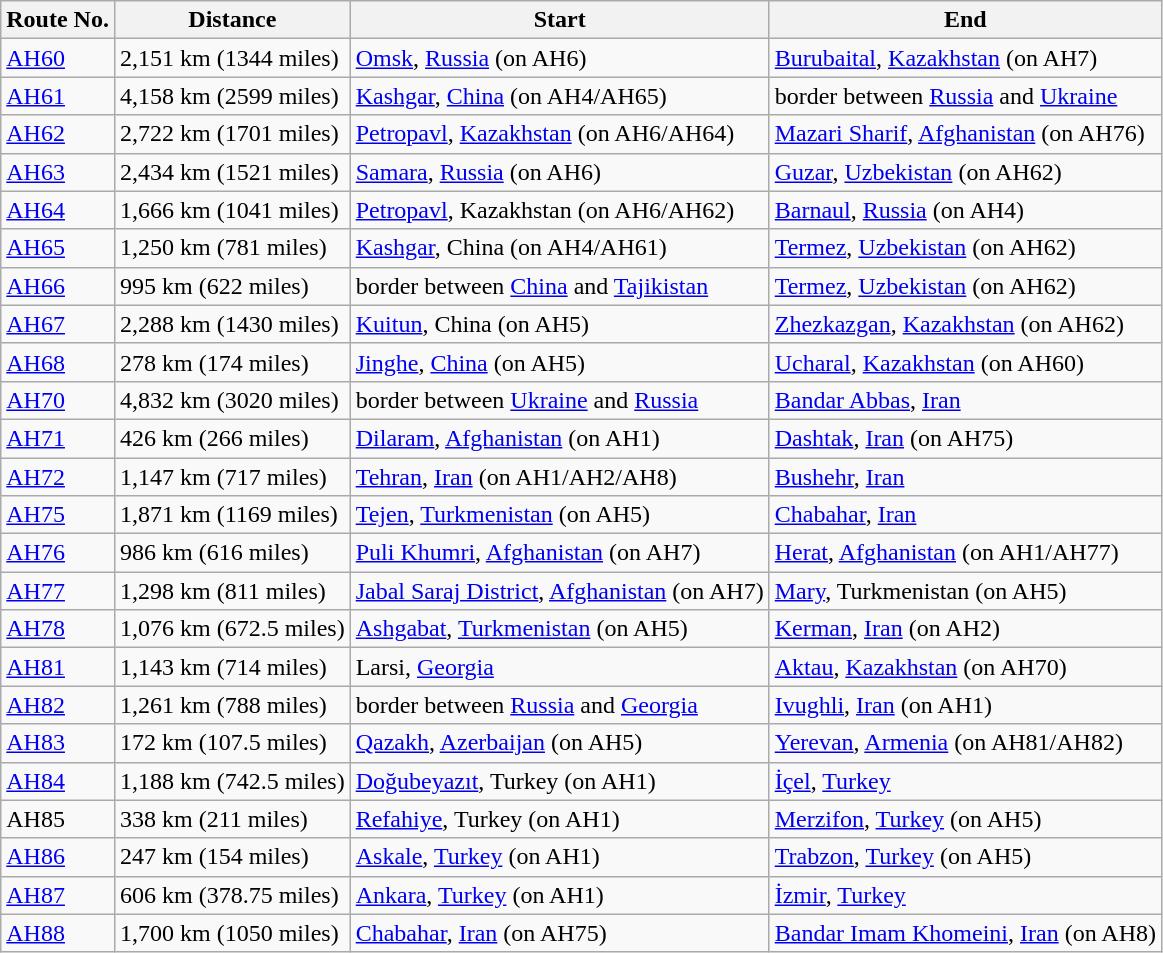<table class="wikitable sortable mw-collapsible">
<tr>
<th>Route No.</th>
<th>Distance</th>
<th>Start</th>
<th>End</th>
</tr>
<tr>
<td><a href='#'>AH60</a></td>
<td>2,151 km (1344 miles)</td>
<td><a href='#'>Omsk</a>, <a href='#'>Russia</a> (on AH6)</td>
<td><a href='#'>Burubaital</a>, <a href='#'>Kazakhstan</a> (on AH7)</td>
</tr>
<tr>
<td><a href='#'>AH61</a></td>
<td>4,158 km (2599 miles)</td>
<td><a href='#'>Kashgar</a>, <a href='#'>China</a> (on AH4/AH65)</td>
<td>border between <a href='#'>Russia</a> and <a href='#'>Ukraine</a></td>
</tr>
<tr>
<td><a href='#'>AH62</a></td>
<td>2,722 km (1701 miles)</td>
<td><a href='#'>Petropavl</a>, <a href='#'>Kazakhstan</a> (on AH6/AH64)</td>
<td><a href='#'>Mazari Sharif</a>, <a href='#'>Afghanistan</a> (on AH76)</td>
</tr>
<tr>
<td><a href='#'>AH63</a></td>
<td>2,434 km (1521 miles)</td>
<td><a href='#'>Samara</a>, <a href='#'>Russia</a> (on AH6)</td>
<td><a href='#'>Guzar</a>, <a href='#'>Uzbekistan</a> (on AH62)</td>
</tr>
<tr>
<td><a href='#'>AH64</a></td>
<td>1,666 km (1041 miles)</td>
<td><a href='#'>Petropavl</a>, Kazakhstan (on AH6/AH62)</td>
<td><a href='#'>Barnaul</a>, <a href='#'>Russia</a> (on AH4)</td>
</tr>
<tr>
<td><a href='#'>AH65</a></td>
<td>1,250 km (781 miles)</td>
<td><a href='#'>Kashgar</a>, China (on AH4/AH61)</td>
<td><a href='#'>Termez</a>, <a href='#'>Uzbekistan</a> (on AH62)</td>
</tr>
<tr>
<td><a href='#'>AH66</a></td>
<td>995 km (622 miles)</td>
<td>border between <a href='#'>China</a> and <a href='#'>Tajikistan</a></td>
<td><a href='#'>Termez</a>, <a href='#'>Uzbekistan</a> (on AH62)</td>
</tr>
<tr>
<td><a href='#'>AH67</a></td>
<td>2,288 km (1430 miles)</td>
<td><a href='#'>Kuitun</a>, China (on AH5)</td>
<td><a href='#'>Zhezkazgan</a>, <a href='#'>Kazakhstan</a> (on AH62)</td>
</tr>
<tr>
<td><a href='#'>AH68</a></td>
<td>278 km (174 miles)</td>
<td><a href='#'>Jinghe</a>, <a href='#'>China</a> (on AH5)</td>
<td><a href='#'>Ucharal</a>, <a href='#'>Kazakhstan</a> (on AH60)</td>
</tr>
<tr>
<td><a href='#'>AH70</a></td>
<td>4,832 km (3020 miles)</td>
<td>border between <a href='#'>Ukraine</a> and <a href='#'>Russia</a></td>
<td><a href='#'>Bandar Abbas</a>, <a href='#'>Iran</a></td>
</tr>
<tr>
<td><a href='#'>AH71</a></td>
<td>426 km (266 miles)</td>
<td><a href='#'>Dilaram</a>, <a href='#'>Afghanistan</a> (on AH1)</td>
<td><a href='#'>Dashtak</a>, <a href='#'>Iran</a> (on AH75)</td>
</tr>
<tr>
<td><a href='#'>AH72</a></td>
<td>1,147 km (717 miles)</td>
<td><a href='#'>Tehran</a>, <a href='#'>Iran</a> (on AH1/AH2/AH8)</td>
<td><a href='#'>Bushehr</a>, <a href='#'>Iran</a></td>
</tr>
<tr>
<td><a href='#'>AH75</a></td>
<td>1,871 km (1169 miles)</td>
<td><a href='#'>Tejen</a>, <a href='#'>Turkmenistan</a> (on AH5)</td>
<td><a href='#'>Chabahar</a>, <a href='#'>Iran</a></td>
</tr>
<tr>
<td><a href='#'>AH76</a></td>
<td>986 km (616 miles)</td>
<td><a href='#'>Puli Khumri</a>, <a href='#'>Afghanistan</a> (on AH7)</td>
<td><a href='#'>Herat</a>, <a href='#'>Afghanistan</a> (on AH1/AH77)</td>
</tr>
<tr>
<td><a href='#'>AH77</a></td>
<td>1,298 km (811 miles)</td>
<td><a href='#'>Jabal Saraj District</a>, <a href='#'>Afghanistan</a> (on AH7)</td>
<td><a href='#'>Mary</a>, Turkmenistan (on AH5)</td>
</tr>
<tr>
<td><a href='#'>AH78</a></td>
<td>1,076 km (672.5 miles)</td>
<td><a href='#'>Ashgabat</a>, <a href='#'>Turkmenistan</a> (on AH5)</td>
<td><a href='#'>Kerman</a>, <a href='#'>Iran</a> (on AH2)</td>
</tr>
<tr>
<td><a href='#'>AH81</a></td>
<td>1,143 km (714 miles)</td>
<td>Larsi, <a href='#'>Georgia</a></td>
<td><a href='#'>Aktau</a>, <a href='#'>Kazakhstan</a> (on AH70)</td>
</tr>
<tr>
<td><a href='#'>AH82</a></td>
<td>1,261 km (788 miles)</td>
<td>border between <a href='#'>Russia</a> and <a href='#'>Georgia</a></td>
<td><a href='#'>Ivughli</a>, <a href='#'>Iran</a> (on AH1)</td>
</tr>
<tr>
<td><a href='#'>AH83</a></td>
<td>172 km (107.5 miles)</td>
<td><a href='#'>Qazakh</a>, <a href='#'>Azerbaijan</a> (on AH5)</td>
<td><a href='#'>Yerevan</a>, <a href='#'>Armenia</a> (on AH81/AH82)</td>
</tr>
<tr>
<td><a href='#'>AH84</a></td>
<td>1,188 km (742.5 miles)</td>
<td><a href='#'>Doğubeyazıt</a>, Turkey (on AH1)</td>
<td><a href='#'>İçel</a>, <a href='#'>Turkey</a></td>
</tr>
<tr>
<td>AH85</td>
<td>338 km (211 miles)</td>
<td><a href='#'>Refahiye</a>, Turkey (on AH1)</td>
<td><a href='#'>Merzifon</a>, <a href='#'>Turkey</a> (on AH5)</td>
</tr>
<tr>
<td><a href='#'>AH86</a></td>
<td>247 km (154 miles)</td>
<td><a href='#'>Askale</a>, <a href='#'>Turkey</a> (on AH1)</td>
<td><a href='#'>Trabzon</a>, <a href='#'>Turkey</a> (on AH5)</td>
</tr>
<tr>
<td><a href='#'>AH87</a></td>
<td>606 km (378.75 miles)</td>
<td><a href='#'>Ankara</a>, <a href='#'>Turkey</a> (on AH1)</td>
<td><a href='#'>İzmir</a>, <a href='#'>Turkey</a></td>
</tr>
<tr>
<td><a href='#'>AH88</a></td>
<td>1,700 km (1050 miles)</td>
<td><a href='#'>Chabahar</a>, <a href='#'>Iran</a> (on AH75)</td>
<td><a href='#'>Bandar Imam Khomeini</a>, <a href='#'>Iran</a> (on AH8)</td>
</tr>
</table>
